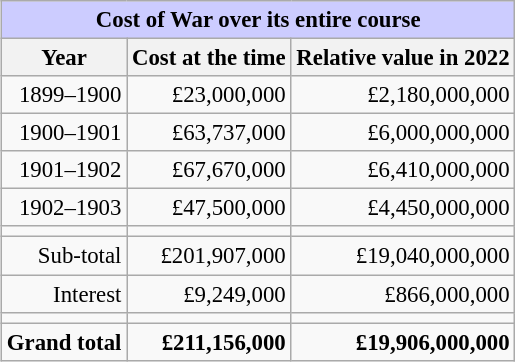<table class="wikitable" style="margin:0 0 1.0em 1.0em; text-align:right; font-size:95%;">
<tr>
<th colspan="5" style="background:#ccf;">Cost of War over its entire course</th>
</tr>
<tr>
<th>Year</th>
<th>Cost at the time</th>
<th>Relative value in 2022</th>
</tr>
<tr>
<td>1899–1900</td>
<td>£23,000,000</td>
<td>£2,180,000,000</td>
</tr>
<tr>
<td>1900–1901</td>
<td>£63,737,000</td>
<td>£6,000,000,000</td>
</tr>
<tr>
<td>1901–1902</td>
<td>£67,670,000</td>
<td>£6,410,000,000</td>
</tr>
<tr>
<td>1902–1903</td>
<td>£47,500,000</td>
<td>£4,450,000,000</td>
</tr>
<tr>
<td></td>
<td></td>
<td></td>
</tr>
<tr>
<td>Sub-total</td>
<td>£201,907,000</td>
<td>£19,040,000,000</td>
</tr>
<tr>
<td>Interest</td>
<td>£9,249,000</td>
<td>£866,000,000</td>
</tr>
<tr>
<td></td>
<td></td>
<td></td>
</tr>
<tr>
<td><strong>Grand total</strong></td>
<td><strong>£211,156,000</strong></td>
<td><strong>£19,906,000,000</strong></td>
</tr>
</table>
